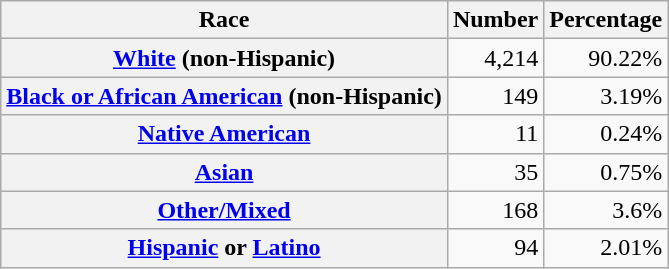<table class="wikitable" style="text-align:right">
<tr>
<th scope="col">Race</th>
<th scope="col">Number</th>
<th scope="col">Percentage</th>
</tr>
<tr>
<th scope="row"><a href='#'>White</a> (non-Hispanic)</th>
<td>4,214</td>
<td>90.22%</td>
</tr>
<tr>
<th scope="row"><a href='#'>Black or African American</a> (non-Hispanic)</th>
<td>149</td>
<td>3.19%</td>
</tr>
<tr>
<th scope="row"><a href='#'>Native American</a></th>
<td>11</td>
<td>0.24%</td>
</tr>
<tr>
<th scope="row"><a href='#'>Asian</a></th>
<td>35</td>
<td>0.75%</td>
</tr>
<tr>
<th scope="row"><a href='#'>Other/Mixed</a></th>
<td>168</td>
<td>3.6%</td>
</tr>
<tr>
<th scope="row"><a href='#'>Hispanic</a> or <a href='#'>Latino</a></th>
<td>94</td>
<td>2.01%</td>
</tr>
</table>
